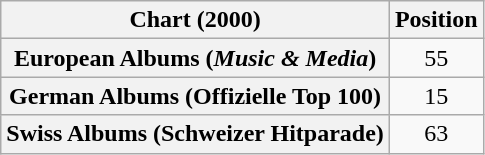<table class="wikitable sortable plainrowheaders" style="text-align:center">
<tr>
<th scope="col">Chart (2000)</th>
<th scope="col">Position</th>
</tr>
<tr>
<th scope="row">European Albums (<em>Music & Media</em>)</th>
<td>55</td>
</tr>
<tr>
<th scope="row">German Albums (Offizielle Top 100)</th>
<td>15</td>
</tr>
<tr>
<th scope="row">Swiss Albums (Schweizer Hitparade)</th>
<td>63</td>
</tr>
</table>
